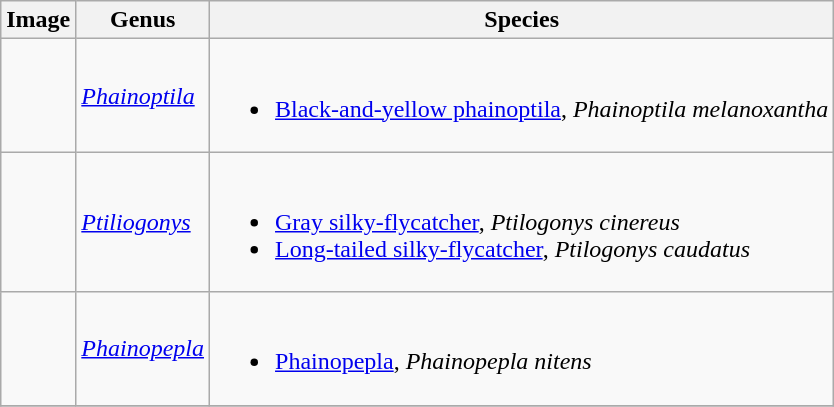<table class="wikitable">
<tr>
<th>Image</th>
<th>Genus</th>
<th>Species</th>
</tr>
<tr>
<td></td>
<td><em><a href='#'>Phainoptila</a></em> </td>
<td><br><ul><li><a href='#'>Black-and-yellow phainoptila</a>,  <em>Phainoptila melanoxantha</em></li></ul></td>
</tr>
<tr>
<td></td>
<td><em><a href='#'>Ptiliogonys</a></em> </td>
<td><br><ul><li><a href='#'>Gray silky-flycatcher</a>, <em>Ptilogonys cinereus</em></li><li><a href='#'>Long-tailed silky-flycatcher</a>, <em>Ptilogonys caudatus</em></li></ul></td>
</tr>
<tr>
<td></td>
<td><em><a href='#'>Phainopepla</a></em> </td>
<td><br><ul><li><a href='#'>Phainopepla</a>, <em>Phainopepla nitens</em></li></ul></td>
</tr>
<tr>
</tr>
</table>
